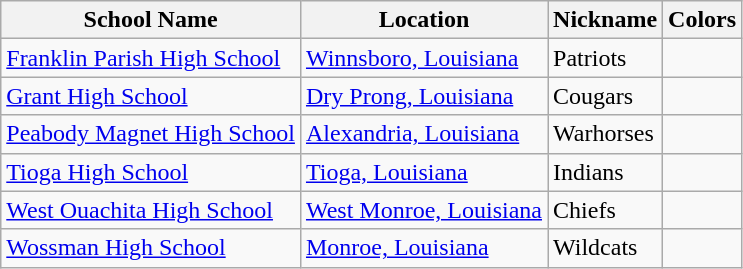<table class="wikitable">
<tr>
<th>School Name</th>
<th>Location</th>
<th>Nickname</th>
<th>Colors</th>
</tr>
<tr>
<td><a href='#'>Franklin Parish High School</a></td>
<td><a href='#'>Winnsboro, Louisiana</a></td>
<td>Patriots</td>
<td>  </td>
</tr>
<tr>
<td><a href='#'>Grant High School</a></td>
<td><a href='#'>Dry Prong, Louisiana</a></td>
<td>Cougars</td>
<td> </td>
</tr>
<tr>
<td><a href='#'>Peabody Magnet High School</a></td>
<td><a href='#'>Alexandria, Louisiana</a></td>
<td>Warhorses</td>
<td> </td>
</tr>
<tr>
<td><a href='#'>Tioga High School</a></td>
<td><a href='#'>Tioga, Louisiana</a></td>
<td>Indians</td>
<td> </td>
</tr>
<tr>
<td><a href='#'>West Ouachita High School</a></td>
<td><a href='#'>West Monroe, Louisiana</a></td>
<td>Chiefs</td>
<td> </td>
</tr>
<tr>
<td><a href='#'>Wossman High School</a></td>
<td><a href='#'>Monroe, Louisiana</a></td>
<td>Wildcats</td>
<td> </td>
</tr>
</table>
